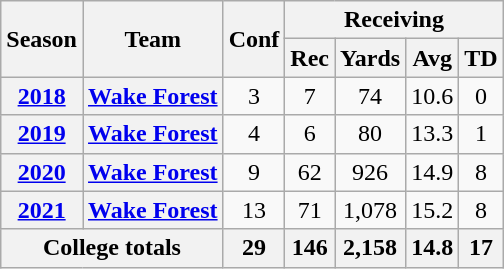<table class="wikitable" style="text-align:center;">
<tr>
<th rowspan="2">Season</th>
<th rowspan="2">Team</th>
<th rowspan="2">Conf</th>
<th colspan="4">Receiving</th>
</tr>
<tr>
<th>Rec</th>
<th>Yards</th>
<th>Avg</th>
<th>TD</th>
</tr>
<tr>
<th><a href='#'>2018</a></th>
<th><a href='#'>Wake Forest</a></th>
<td>3</td>
<td>7</td>
<td>74</td>
<td>10.6</td>
<td>0</td>
</tr>
<tr>
<th><a href='#'>2019</a></th>
<th><a href='#'>Wake Forest</a></th>
<td>4</td>
<td>6</td>
<td>80</td>
<td>13.3</td>
<td>1</td>
</tr>
<tr>
<th><a href='#'>2020</a></th>
<th><a href='#'>Wake Forest</a></th>
<td>9</td>
<td>62</td>
<td>926</td>
<td>14.9</td>
<td>8</td>
</tr>
<tr>
<th><a href='#'>2021</a></th>
<th><a href='#'>Wake Forest</a></th>
<td>13</td>
<td>71</td>
<td>1,078</td>
<td>15.2</td>
<td>8</td>
</tr>
<tr>
<th colspan="2">College totals</th>
<th>29</th>
<th>146</th>
<th>2,158</th>
<th>14.8</th>
<th>17</th>
</tr>
</table>
